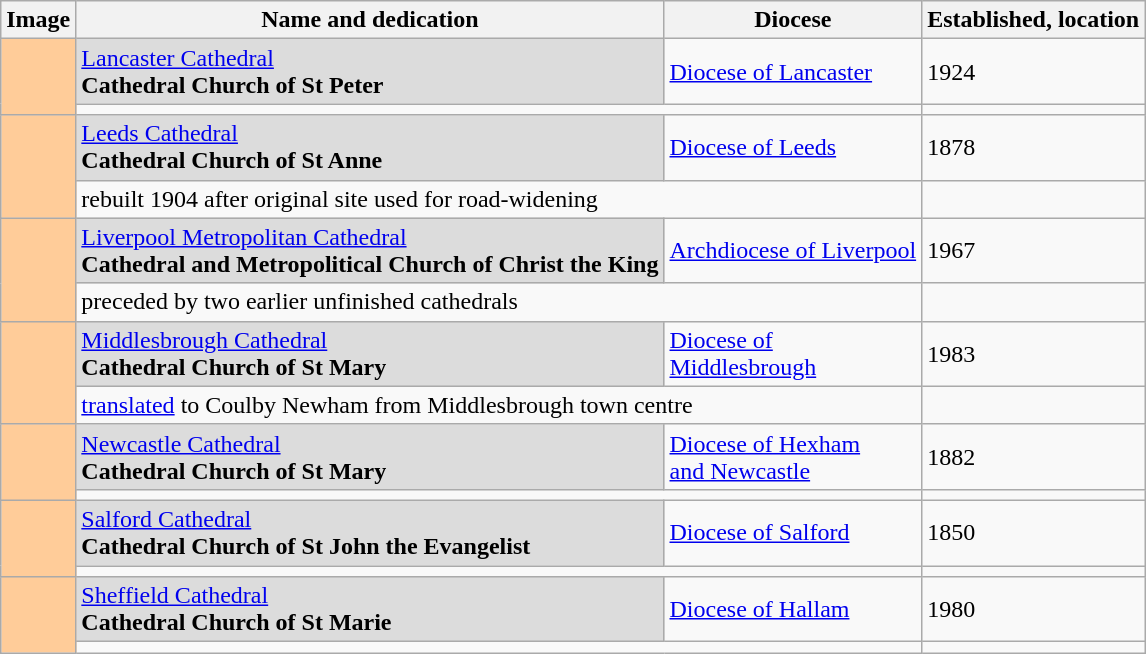<table class="wikitable">
<tr>
<th>Image</th>
<th>Name and dedication</th>
<th>Diocese</th>
<th>Established, location</th>
</tr>
<tr>
<td rowspan="2" bgcolor="#FFCC99" align="center"></td>
<td bgcolor="Gainsboro"><a href='#'>Lancaster Cathedral</a><br><strong>Cathedral Church of St Peter</strong></td>
<td><a href='#'>Diocese of Lancaster</a></td>
<td>1924</td>
</tr>
<tr>
<td colspan="2"></td>
<td></td>
</tr>
<tr>
<td rowspan="2" bgcolor="#FFCC99" align="center"></td>
<td bgcolor="Gainsboro"><a href='#'>Leeds Cathedral</a><br><strong>Cathedral Church of St Anne</strong></td>
<td><a href='#'>Diocese of Leeds</a></td>
<td>1878</td>
</tr>
<tr>
<td colspan="2">rebuilt 1904 after original site used for road-widening</td>
<td></td>
</tr>
<tr>
<td rowspan="2" bgcolor="#FFCC99" align="center"></td>
<td bgcolor="Gainsboro"><a href='#'>Liverpool Metropolitan Cathedral</a><br><strong>Cathedral and Metropolitical Church of Christ the King</strong></td>
<td><a href='#'>Archdiocese of Liverpool</a></td>
<td>1967</td>
</tr>
<tr>
<td colspan="2">preceded by two earlier unfinished cathedrals</td>
<td></td>
</tr>
<tr>
<td rowspan="2" bgcolor="#FFCC99" align="center"></td>
<td bgcolor="Gainsboro"><a href='#'>Middlesbrough Cathedral</a><br><strong>Cathedral Church of St Mary</strong></td>
<td><a href='#'>Diocese of<br>Middlesbrough</a></td>
<td>1983</td>
</tr>
<tr>
<td colspan="2"><a href='#'>translated</a> to Coulby Newham from Middlesbrough town centre</td>
<td></td>
</tr>
<tr>
<td rowspan="2" bgcolor="#FFCC99" align="center"></td>
<td bgcolor="Gainsboro"><a href='#'>Newcastle Cathedral</a><br><strong>Cathedral Church of St Mary</strong></td>
<td><a href='#'>Diocese of Hexham<br>and Newcastle</a></td>
<td>1882</td>
</tr>
<tr>
<td colspan="2"></td>
<td></td>
</tr>
<tr>
<td rowspan="2" bgcolor="#FFCC99" align="center"></td>
<td bgcolor="Gainsboro"><a href='#'>Salford Cathedral</a><br><strong>Cathedral Church of St John the Evangelist</strong></td>
<td><a href='#'>Diocese of Salford</a></td>
<td>1850</td>
</tr>
<tr>
<td colspan="2"></td>
<td></td>
</tr>
<tr>
<td rowspan="2" bgcolor="#FFCC99" align="center"></td>
<td bgcolor="Gainsboro"><a href='#'>Sheffield Cathedral</a><br><strong>Cathedral Church of St Marie</strong></td>
<td><a href='#'>Diocese of Hallam</a></td>
<td>1980</td>
</tr>
<tr>
<td colspan="2"></td>
<td></td>
</tr>
</table>
